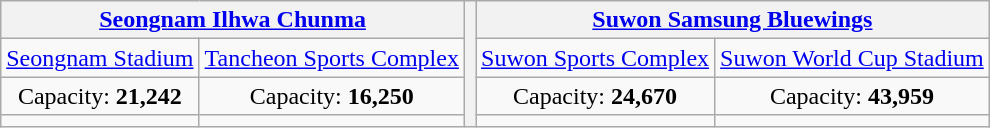<table class="wikitable" style="text-align:center;margin: 1em auto;">
<tr>
<th colspan=2><a href='#'>Seongnam Ilhwa Chunma</a></th>
<th rowspan=8></th>
<th colspan=2><a href='#'>Suwon Samsung Bluewings</a></th>
</tr>
<tr>
<td><a href='#'>Seongnam Stadium</a></td>
<td><a href='#'>Tancheon Sports Complex</a></td>
<td><a href='#'>Suwon Sports Complex</a></td>
<td><a href='#'>Suwon World Cup Stadium</a></td>
</tr>
<tr>
<td>Capacity: <strong>21,242</strong></td>
<td>Capacity: <strong>16,250</strong></td>
<td>Capacity: <strong>24,670</strong></td>
<td>Capacity: <strong>43,959</strong></td>
</tr>
<tr>
<td></td>
<td></td>
<td></td>
<td></td>
</tr>
</table>
